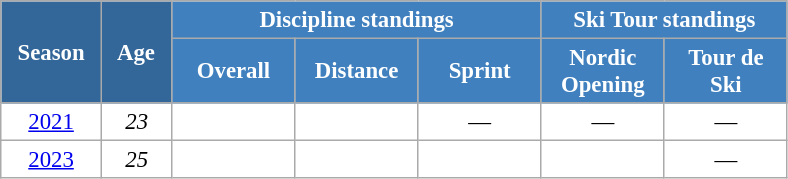<table class="wikitable" style="font-size:95%; text-align:center; border:grey solid 1px; border-collapse:collapse; background:#ffffff;">
<tr>
<th style="background-color:#369; color:white; width:60px;" rowspan="2"> Season </th>
<th style="background-color:#369; color:white; width:40px;" rowspan="2"> Age </th>
<th style="background-color:#4180be; color:white;" colspan="3">Discipline standings</th>
<th style="background-color:#4180be; color:white;" colspan="2">Ski Tour standings</th>
</tr>
<tr>
<th style="background-color:#4180be; color:white; width:75px;">Overall</th>
<th style="background-color:#4180be; color:white; width:75px;">Distance</th>
<th style="background-color:#4180be; color:white; width:75px;">Sprint</th>
<th style="background-color:#4180be; color:white; width:75px;">Nordic<br>Opening</th>
<th style="background-color:#4180be; color:white; width:75px;">Tour de<br>Ski</th>
</tr>
<tr>
<td><a href='#'>2021</a></td>
<td><em>23</em></td>
<td></td>
<td></td>
<td>—</td>
<td>—</td>
<td>—</td>
</tr>
<tr>
<td><a href='#'>2023</a></td>
<td><em>25</em></td>
<td></td>
<td></td>
<td></td>
<td></td>
<td>—</td>
</tr>
</table>
